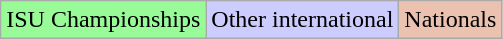<table class="wikitable">
<tr>
<td bgcolor=98FB98>ISU Championships</td>
<td bgcolor=#CCCCFF>Other international</td>
<td bgcolor=#EBC2AF>Nationals</td>
</tr>
</table>
